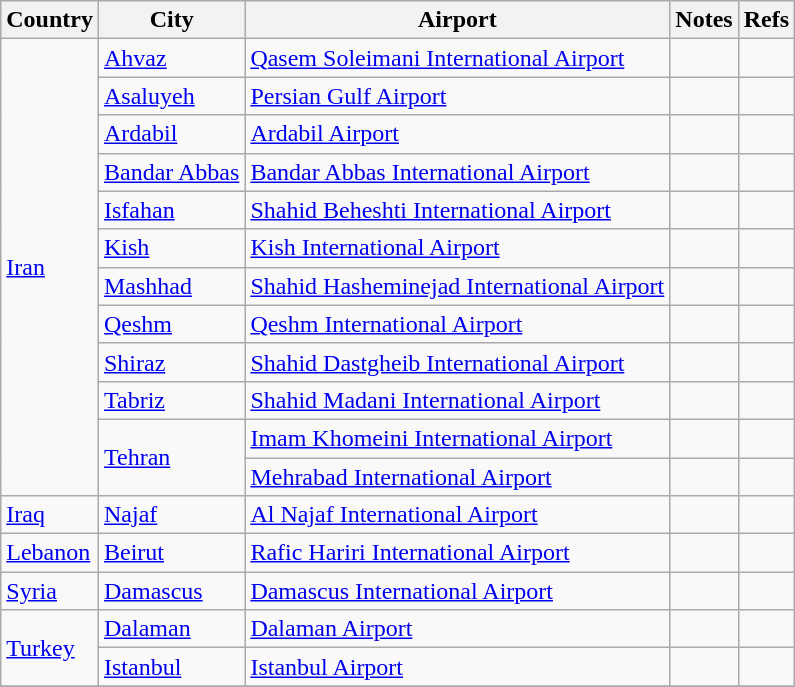<table class="wikitable sortable">
<tr>
<th>Country</th>
<th>City</th>
<th>Airport</th>
<th>Notes</th>
<th class="unsortable">Refs</th>
</tr>
<tr>
<td rowspan="12"><a href='#'>Iran</a></td>
<td><a href='#'>Ahvaz</a></td>
<td><a href='#'>Qasem Soleimani International Airport</a></td>
<td align=center></td>
<td align=center></td>
</tr>
<tr>
<td><a href='#'>Asaluyeh</a></td>
<td><a href='#'>Persian Gulf Airport</a></td>
<td align=center></td>
<td align=center></td>
</tr>
<tr>
<td><a href='#'>Ardabil</a></td>
<td><a href='#'>Ardabil Airport</a></td>
<td align=center></td>
<td align=center></td>
</tr>
<tr>
<td><a href='#'>Bandar Abbas</a></td>
<td><a href='#'>Bandar Abbas International Airport</a></td>
<td align=center></td>
<td align=center></td>
</tr>
<tr>
<td><a href='#'>Isfahan</a></td>
<td><a href='#'>Shahid Beheshti International Airport</a></td>
<td align=center></td>
<td align=center></td>
</tr>
<tr>
<td><a href='#'>Kish</a></td>
<td><a href='#'>Kish International Airport</a></td>
<td></td>
<td align=center></td>
</tr>
<tr>
<td><a href='#'>Mashhad</a></td>
<td><a href='#'>Shahid Hasheminejad International Airport</a></td>
<td></td>
<td align=center></td>
</tr>
<tr>
<td><a href='#'>Qeshm</a></td>
<td><a href='#'>Qeshm International Airport</a></td>
<td align=center></td>
<td align=center></td>
</tr>
<tr>
<td><a href='#'>Shiraz</a></td>
<td><a href='#'>Shahid Dastgheib International Airport</a></td>
<td align=center></td>
<td align=center></td>
</tr>
<tr>
<td><a href='#'>Tabriz</a></td>
<td><a href='#'>Shahid Madani International Airport</a></td>
<td align=center></td>
<td align=center></td>
</tr>
<tr>
<td rowspan="2"><a href='#'>Tehran</a></td>
<td><a href='#'>Imam Khomeini International Airport</a></td>
<td></td>
<td align=center></td>
</tr>
<tr>
<td><a href='#'>Mehrabad International Airport</a></td>
<td></td>
<td align=center></td>
</tr>
<tr>
<td><a href='#'>Iraq</a></td>
<td><a href='#'>Najaf</a></td>
<td><a href='#'>Al Najaf International Airport</a></td>
<td></td>
<td align=center></td>
</tr>
<tr>
<td><a href='#'>Lebanon</a></td>
<td><a href='#'>Beirut</a></td>
<td><a href='#'>Rafic Hariri International Airport</a></td>
<td></td>
<td align=center></td>
</tr>
<tr>
<td><a href='#'>Syria</a></td>
<td><a href='#'>Damascus</a></td>
<td><a href='#'>Damascus International Airport</a></td>
<td></td>
<td align=center></td>
</tr>
<tr>
<td rowspan="2"><a href='#'>Turkey</a></td>
<td><a href='#'>Dalaman</a></td>
<td><a href='#'>Dalaman Airport</a></td>
<td></td>
<td align=center></td>
</tr>
<tr>
<td><a href='#'>Istanbul</a></td>
<td><a href='#'>Istanbul Airport</a></td>
<td align=center></td>
<td align=center></td>
</tr>
<tr>
</tr>
</table>
